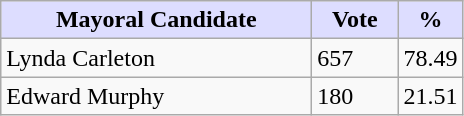<table class="wikitable">
<tr>
<th style="background:#ddf; width:200px;">Mayoral Candidate </th>
<th style="background:#ddf; width:50px;">Vote</th>
<th style="background:#ddf; width:30px;">%</th>
</tr>
<tr>
<td>Lynda Carleton</td>
<td>657</td>
<td>78.49</td>
</tr>
<tr>
<td>Edward Murphy</td>
<td>180</td>
<td>21.51</td>
</tr>
</table>
